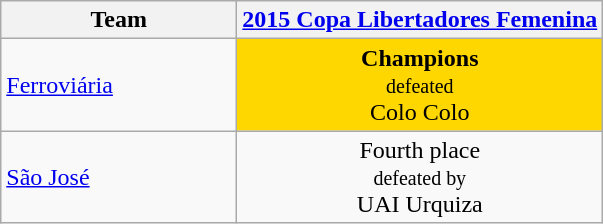<table class="wikitable">
<tr>
<th width=150>Team</th>
<th width=><a href='#'>2015 Copa Libertadores Femenina</a></th>
</tr>
<tr>
<td><a href='#'>Ferroviária</a></td>
<td align=center bgcolor=gold><strong>Champions</strong><br><small>defeated</small><br> Colo Colo</td>
</tr>
<tr>
<td><a href='#'>São José</a></td>
<td align=center>Fourth place<br><small>defeated by</small><br> UAI Urquiza</td>
</tr>
</table>
